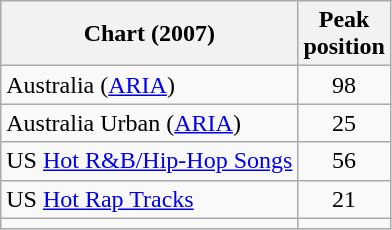<table class="wikitable sortable">
<tr>
<th align="left">Chart (2007)</th>
<th align="center">Peak<br>position</th>
</tr>
<tr>
<td align="left">Australia (<a href='#'>ARIA</a>)</td>
<td align="center">98</td>
</tr>
<tr>
<td align="left">Australia Urban (<a href='#'>ARIA</a>)</td>
<td align="center">25</td>
</tr>
<tr>
<td align="left">US <a href='#'>Hot R&B/Hip-Hop Songs</a></td>
<td align="center">56</td>
</tr>
<tr>
<td align="left">US <a href='#'>Hot Rap Tracks</a></td>
<td align="center">21</td>
</tr>
<tr>
<td></td>
</tr>
</table>
